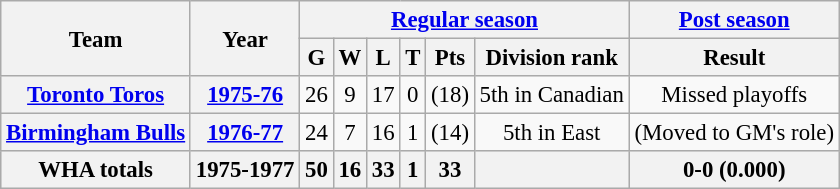<table class="wikitable" style="font-size: 95%; text-align:center;">
<tr>
<th rowspan="2">Team</th>
<th rowspan="2">Year</th>
<th colspan="6"><a href='#'>Regular season</a></th>
<th colspan="1"><a href='#'>Post season</a></th>
</tr>
<tr>
<th>G</th>
<th>W</th>
<th>L</th>
<th>T</th>
<th>Pts</th>
<th>Division rank</th>
<th>Result</th>
</tr>
<tr>
<th><a href='#'>Toronto Toros</a></th>
<th><a href='#'>1975-76</a></th>
<td>26</td>
<td>9</td>
<td>17</td>
<td>0</td>
<td>(18)</td>
<td>5th in Canadian</td>
<td>Missed playoffs</td>
</tr>
<tr>
<th><a href='#'>Birmingham Bulls</a></th>
<th><a href='#'>1976-77</a></th>
<td>24</td>
<td>7</td>
<td>16</td>
<td>1</td>
<td>(14)</td>
<td>5th in East</td>
<td>(Moved to GM's role)</td>
</tr>
<tr align="centre" bgcolor="#dddddd">
<th>WHA totals</th>
<th>1975-1977</th>
<th>50</th>
<th>16</th>
<th>33</th>
<th>1</th>
<th>33</th>
<th></th>
<th>0-0 (0.000)</th>
</tr>
</table>
